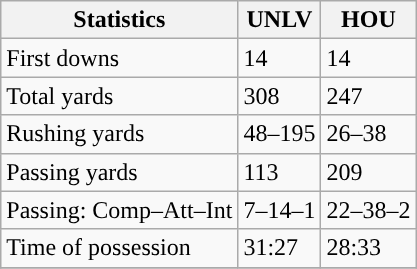<table class="wikitable" style="float: left;">
<tr>
<th>Statistics</th>
<th>UNLV</th>
<th>HOU</th>
</tr>
<tr>
<td>First downs</td>
<td>14</td>
<td>14</td>
</tr>
<tr>
<td>Total yards</td>
<td>308</td>
<td>247</td>
</tr>
<tr>
<td>Rushing yards</td>
<td>48–195</td>
<td>26–38</td>
</tr>
<tr>
<td>Passing yards</td>
<td>113</td>
<td>209</td>
</tr>
<tr>
<td>Passing: Comp–Att–Int</td>
<td>7–14–1</td>
<td>22–38–2</td>
</tr>
<tr>
<td>Time of possession</td>
<td>31:27</td>
<td>28:33</td>
</tr>
<tr>
</tr>
</table>
